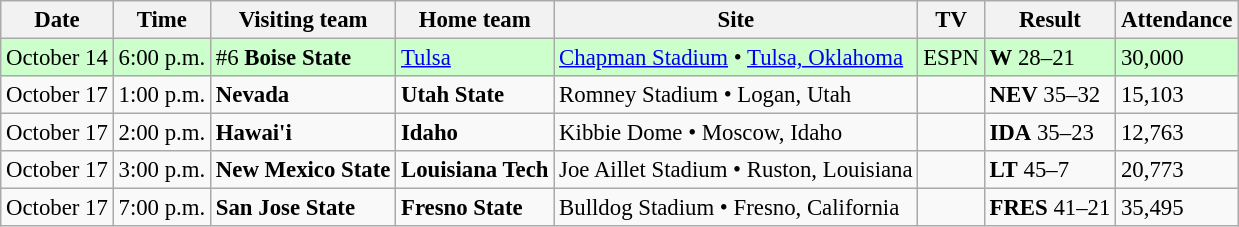<table class="wikitable" style="font-size:95%;">
<tr>
<th>Date</th>
<th>Time</th>
<th>Visiting team</th>
<th>Home team</th>
<th>Site</th>
<th>TV</th>
<th>Result</th>
<th>Attendance</th>
</tr>
<tr bgcolor=ccffcc>
<td>October 14</td>
<td>6:00 p.m.</td>
<td>#6 <strong>Boise State</strong></td>
<td><a href='#'>Tulsa</a></td>
<td><a href='#'>Chapman Stadium</a> • <a href='#'>Tulsa, Oklahoma</a></td>
<td>ESPN</td>
<td><strong>W</strong> 28–21</td>
<td>30,000</td>
</tr>
<tr bgcolor=>
<td>October 17</td>
<td>1:00 p.m.</td>
<td><strong>Nevada</strong></td>
<td><strong>Utah State</strong></td>
<td>Romney Stadium • Logan, Utah</td>
<td></td>
<td><strong>NEV</strong> 35–32</td>
<td>15,103</td>
</tr>
<tr bgcolor=>
<td>October 17</td>
<td>2:00 p.m.</td>
<td><strong>Hawai'i</strong></td>
<td><strong>Idaho</strong></td>
<td>Kibbie Dome • Moscow, Idaho</td>
<td></td>
<td><strong>IDA</strong> 35–23</td>
<td>12,763</td>
</tr>
<tr bgcolor=>
<td>October 17</td>
<td>3:00 p.m.</td>
<td><strong>New Mexico State</strong></td>
<td><strong>Louisiana Tech</strong></td>
<td>Joe Aillet Stadium • Ruston, Louisiana</td>
<td></td>
<td><strong>LT</strong> 45–7</td>
<td>20,773</td>
</tr>
<tr bgcolor=>
<td>October 17</td>
<td>7:00 p.m.</td>
<td><strong>San Jose State</strong></td>
<td><strong>Fresno State</strong></td>
<td>Bulldog Stadium • Fresno, California</td>
<td></td>
<td><strong>FRES</strong> 41–21</td>
<td>35,495</td>
</tr>
</table>
